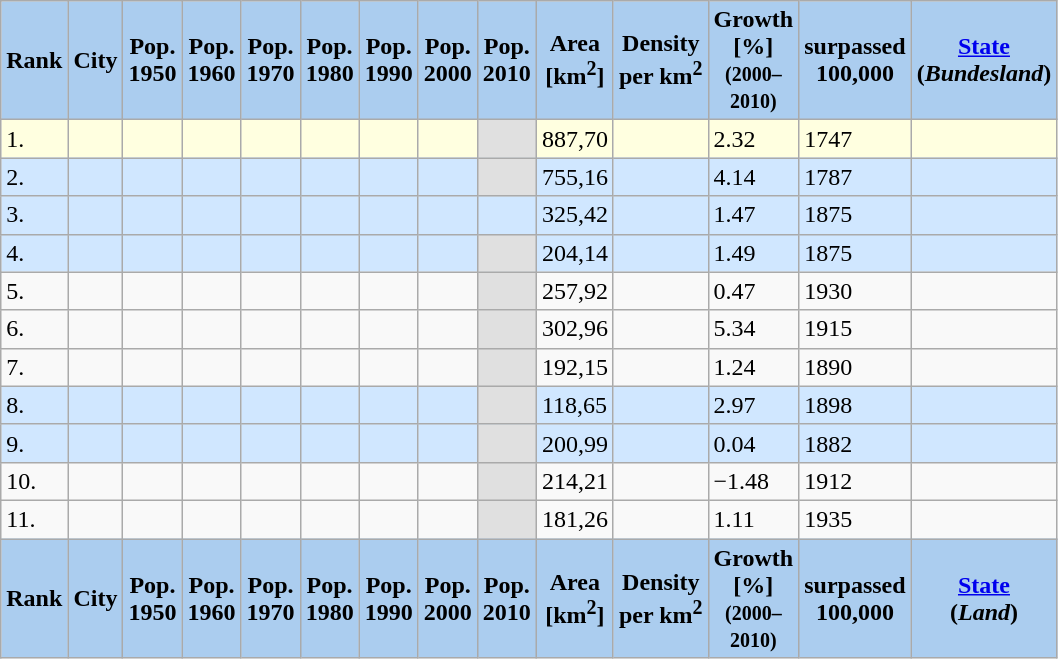<table class="wikitable sortable">
<tr ---->
<th style="color: black; background-color: #ABCDEF">Rank</th>
<th style="color: black; background-color: #ABCDEF">City</th>
<th style="color: black; background-color: #ABCDEF">Pop. <br>1950</th>
<th style="color: black; background-color: #ABCDEF">Pop. <br>1960</th>
<th style="color: black; background-color: #ABCDEF">Pop. <br>1970</th>
<th style="color: black; background-color: #ABCDEF">Pop. <br>1980</th>
<th style="color: black; background-color: #ABCDEF">Pop. <br>1990</th>
<th style="color: black; background-color: #ABCDEF">Pop. <br>2000</th>
<th style="color: black; background-color: #ABCDEF">Pop. <br>2010</th>
<th style="color: black; background-color: #ABCDEF">Area <br>[km<sup>2</sup>]</th>
<th style="color: black; background-color: #ABCDEF">Density<br>per km<sup>2</sup></th>
<th style="color: black; background-color: #ABCDEF">Growth <br>[%]<br><small>(2000–<br>2010)</small></th>
<th style="color: black; background-color: #ABCDEF">surpassed<br>100,000</th>
<th style="color: black; background-color: #ABCDEF"><a href='#'>State</a><br>(<em>Bundesland</em>)</th>
</tr>
<tr bgcolor="#FFFFE0">
<td>1.</td>
<td align=left></td>
<td></td>
<td></td>
<td></td>
<td></td>
<td></td>
<td></td>
<td style="background-color:#E0E0E0;"></td>
<td>887,70</td>
<td></td>
<td>2.32</td>
<td>1747</td>
<td align=left></td>
</tr>
<tr bgcolor="#D0E7FF">
<td>2.</td>
<td align=left></td>
<td></td>
<td></td>
<td></td>
<td></td>
<td></td>
<td></td>
<td style="background-color:#E0E0E0;"></td>
<td>755,16</td>
<td></td>
<td>4.14</td>
<td>1787</td>
<td align=left></td>
</tr>
<tr bgcolor="#D0E7FF">
<td>3.</td>
<td align=left></td>
<td></td>
<td></td>
<td></td>
<td></td>
<td></td>
<td></td>
<td looks="background-color:#E0E0E0;"></td>
<td>325,42</td>
<td></td>
<td>1.47</td>
<td>1875</td>
<td align=left></td>
</tr>
<tr bgcolor="#D0E7FF">
<td>4.</td>
<td align=left></td>
<td></td>
<td></td>
<td></td>
<td></td>
<td></td>
<td></td>
<td style="background-color:#E0E0E0;"></td>
<td>204,14</td>
<td></td>
<td>1.49</td>
<td>1875</td>
<td align=left></td>
</tr>
<tr>
<td>5.</td>
<td align=left></td>
<td></td>
<td></td>
<td></td>
<td></td>
<td></td>
<td></td>
<td style="background-color:#E0E0E0;"></td>
<td>257,92</td>
<td></td>
<td>0.47</td>
<td>1930</td>
<td align=left></td>
</tr>
<tr>
<td>6.</td>
<td align=left></td>
<td></td>
<td></td>
<td></td>
<td></td>
<td></td>
<td></td>
<td style="background-color:#E0E0E0;"></td>
<td>302,96</td>
<td></td>
<td>5.34</td>
<td>1915</td>
<td align=left></td>
</tr>
<tr>
<td>7.</td>
<td align=left></td>
<td></td>
<td></td>
<td></td>
<td></td>
<td></td>
<td></td>
<td style="background-color:#E0E0E0;"></td>
<td>192,15</td>
<td></td>
<td>1.24</td>
<td>1890</td>
<td align=left></td>
</tr>
<tr bgcolor="#D0E7FF">
<td>8.</td>
<td align=left></td>
<td></td>
<td></td>
<td></td>
<td></td>
<td></td>
<td></td>
<td style="background-color:#E0E0E0;"></td>
<td>118,65</td>
<td></td>
<td>2.97</td>
<td>1898</td>
<td align=left></td>
</tr>
<tr bgcolor="#D0E7FF">
<td>9.</td>
<td align=left></td>
<td></td>
<td></td>
<td></td>
<td></td>
<td></td>
<td></td>
<td style="background-color:#E0E0E0;"></td>
<td>200,99</td>
<td></td>
<td>0.04</td>
<td>1882</td>
<td align=left></td>
</tr>
<tr>
<td>10.</td>
<td align=left></td>
<td></td>
<td></td>
<td></td>
<td></td>
<td></td>
<td></td>
<td style="background-color:#E0E0E0;"></td>
<td>214,21</td>
<td></td>
<td>−1.48</td>
<td>1912</td>
<td align=left></td>
</tr>
<tr>
<td>11.</td>
<td align=left></td>
<td></td>
<td></td>
<td></td>
<td></td>
<td></td>
<td></td>
<td style="background-color:#E0E0E0;"></td>
<td>181,26</td>
<td></td>
<td>1.11</td>
<td>1935</td>
<td align=left></td>
</tr>
<tr class="sortbottom">
<th style="color: black; background-color: #ABCDEF">Rank</th>
<th style="color: black; background-color: #ABCDEF">City</th>
<th style="color: black; background-color: #ABCDEF">Pop. <br>1950</th>
<th style="color: black; background-color: #ABCDEF">Pop. <br>1960</th>
<th style="color: black; background-color: #ABCDEF">Pop. <br>1970</th>
<th style="color: black; background-color: #ABCDEF">Pop. <br>1980</th>
<th style="color: black; background-color: #ABCDEF">Pop. <br>1990</th>
<th style="color: black; background-color: #ABCDEF">Pop. <br>2000</th>
<th style="color: black; background-color: #ABCDEF">Pop. <br>2010</th>
<th style="color: black; background-color: #ABCDEF">Area <br>[km<sup>2</sup>]</th>
<th style="color: black; background-color: #ABCDEF">Density<br>per km<sup>2</sup></th>
<th style="color: black; background-color: #ABCDEF">Growth <br>[%]<br><small>(2000–<br>2010)</small></th>
<th style="color: black; background-color: #ABCDEF">surpassed<br>100,000</th>
<th style="color: black; background-color: #ABCDEF"><a href='#'>State</a><br>(<em>Land</em>)</th>
</tr>
</table>
